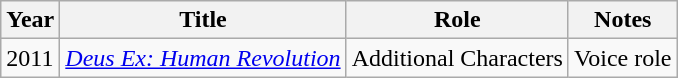<table class="wikitable sortable">
<tr>
<th>Year</th>
<th>Title</th>
<th>Role</th>
<th class="unsortable">Notes</th>
</tr>
<tr>
<td>2011</td>
<td><em><a href='#'>Deus Ex: Human Revolution</a></em></td>
<td>Additional Characters</td>
<td>Voice role</td>
</tr>
</table>
